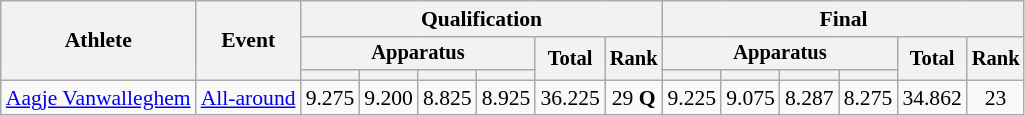<table class="wikitable" style="font-size:90%;">
<tr>
<th rowspan=3>Athlete</th>
<th rowspan=3>Event</th>
<th colspan=6>Qualification</th>
<th colspan=6>Final</th>
</tr>
<tr style="font-size:95%">
<th colspan=4>Apparatus</th>
<th rowspan=2>Total</th>
<th rowspan=2>Rank</th>
<th colspan=4>Apparatus</th>
<th rowspan=2>Total</th>
<th rowspan=2>Rank</th>
</tr>
<tr style="font-size:95%">
<th></th>
<th></th>
<th></th>
<th></th>
<th></th>
<th></th>
<th></th>
<th></th>
</tr>
<tr align=center>
<td align=left><a href='#'>Aagje Vanwalleghem</a></td>
<td align=left><a href='#'>All-around</a></td>
<td>9.275</td>
<td>9.200</td>
<td>8.825</td>
<td>8.925</td>
<td>36.225</td>
<td>29 <strong>Q</strong></td>
<td>9.225</td>
<td>9.075</td>
<td>8.287</td>
<td>8.275</td>
<td>34.862</td>
<td>23</td>
</tr>
</table>
